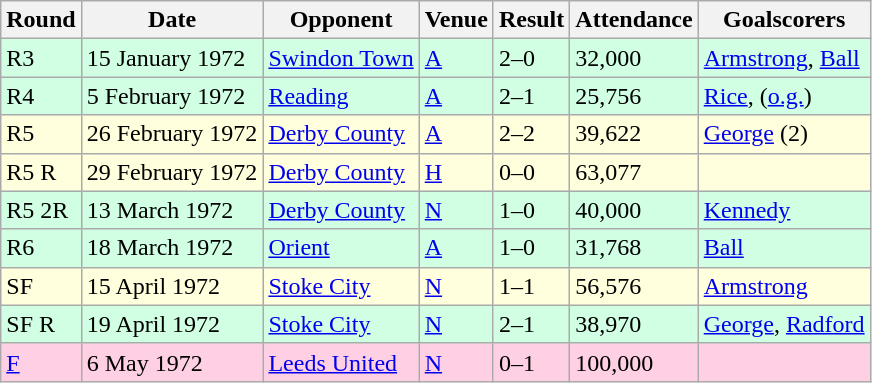<table class="wikitable">
<tr>
<th>Round</th>
<th>Date</th>
<th>Opponent</th>
<th>Venue</th>
<th>Result</th>
<th>Attendance</th>
<th>Goalscorers</th>
</tr>
<tr style="background-color: #d0ffe3;">
<td>R3</td>
<td>15 January 1972</td>
<td><a href='#'>Swindon Town</a></td>
<td><a href='#'>A</a></td>
<td>2–0</td>
<td>32,000</td>
<td><a href='#'>Armstrong</a>, <a href='#'>Ball</a></td>
</tr>
<tr style="background-color: #d0ffe3;">
<td>R4</td>
<td>5 February 1972</td>
<td><a href='#'>Reading</a></td>
<td><a href='#'>A</a></td>
<td>2–1</td>
<td>25,756</td>
<td><a href='#'>Rice</a>, (<a href='#'>o.g.</a>)</td>
</tr>
<tr style="background-color: #ffffdd;">
<td>R5</td>
<td>26 February 1972</td>
<td><a href='#'>Derby County</a></td>
<td><a href='#'>A</a></td>
<td>2–2</td>
<td>39,622</td>
<td><a href='#'>George</a> (2)</td>
</tr>
<tr style="background-color: #ffffdd;">
<td>R5 R</td>
<td>29 February 1972</td>
<td><a href='#'>Derby County</a></td>
<td><a href='#'>H</a></td>
<td>0–0</td>
<td>63,077</td>
<td></td>
</tr>
<tr style="background-color: #d0ffe3;">
<td>R5 2R</td>
<td>13 March 1972</td>
<td><a href='#'>Derby County</a></td>
<td><a href='#'>N</a></td>
<td>1–0</td>
<td>40,000</td>
<td><a href='#'>Kennedy</a></td>
</tr>
<tr style="background-color: #d0ffe3;">
<td>R6</td>
<td>18 March 1972</td>
<td><a href='#'>Orient</a></td>
<td><a href='#'>A</a></td>
<td>1–0</td>
<td>31,768</td>
<td><a href='#'>Ball</a></td>
</tr>
<tr style="background-color: #ffffdd;">
<td>SF</td>
<td>15 April 1972</td>
<td><a href='#'>Stoke City</a></td>
<td><a href='#'>N</a></td>
<td>1–1</td>
<td>56,576</td>
<td><a href='#'>Armstrong</a></td>
</tr>
<tr style="background-color: #d0ffe3;">
<td>SF R</td>
<td>19 April 1972</td>
<td><a href='#'>Stoke City</a></td>
<td><a href='#'>N</a></td>
<td>2–1</td>
<td>38,970</td>
<td><a href='#'>George</a>, <a href='#'>Radford</a></td>
</tr>
<tr style="background-color: #ffd0e3;">
<td><a href='#'>F</a></td>
<td>6 May 1972</td>
<td><a href='#'>Leeds United</a></td>
<td><a href='#'>N</a></td>
<td>0–1</td>
<td>100,000</td>
<td></td>
</tr>
</table>
